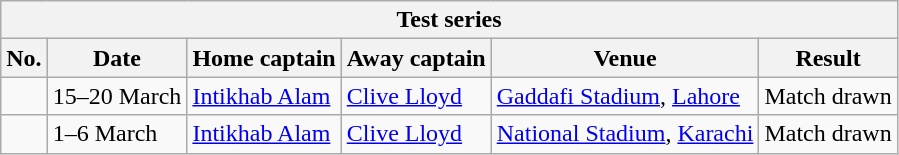<table class="wikitable">
<tr>
<th colspan="9">Test series</th>
</tr>
<tr>
<th>No.</th>
<th>Date</th>
<th>Home captain</th>
<th>Away captain</th>
<th>Venue</th>
<th>Result</th>
</tr>
<tr>
<td></td>
<td>15–20 March</td>
<td><a href='#'>Intikhab Alam</a></td>
<td><a href='#'>Clive Lloyd</a></td>
<td><a href='#'>Gaddafi Stadium</a>, <a href='#'>Lahore</a></td>
<td>Match drawn</td>
</tr>
<tr>
<td></td>
<td>1–6 March</td>
<td><a href='#'>Intikhab Alam</a></td>
<td><a href='#'>Clive Lloyd</a></td>
<td><a href='#'>National Stadium</a>, <a href='#'>Karachi</a></td>
<td>Match drawn</td>
</tr>
</table>
